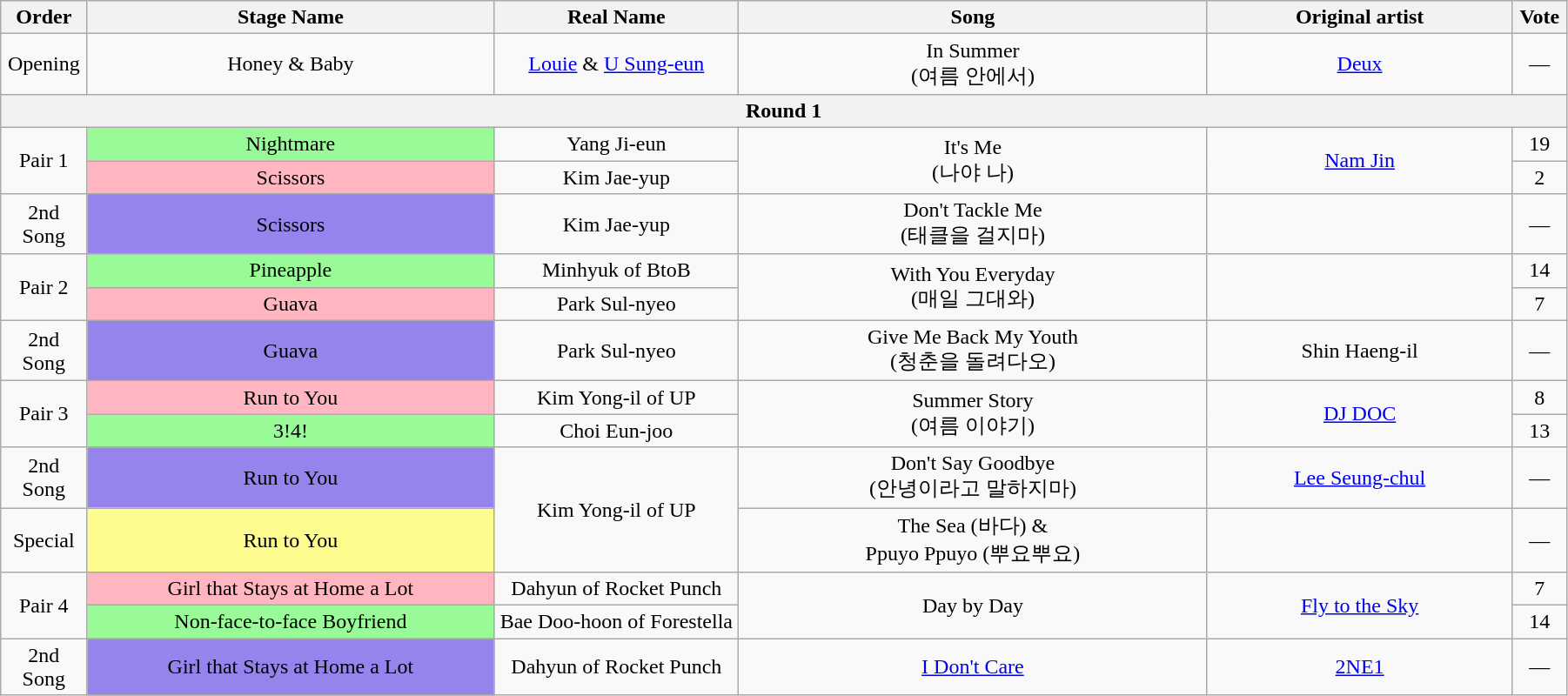<table class="wikitable" style="text-align:center; width:95%;">
<tr>
<th style="width:1%;">Order</th>
<th style="width:20%;">Stage Name</th>
<th style="width:12%;">Real Name</th>
<th style="width:23%;">Song</th>
<th style="width:15%;">Original artist</th>
<th style="width:1%;">Vote</th>
</tr>
<tr>
<td>Opening</td>
<td>Honey & Baby</td>
<td><a href='#'>Louie</a> & <a href='#'>U Sung-eun</a></td>
<td>In Summer<br>(여름 안에서)</td>
<td><a href='#'>Deux</a></td>
<td>—</td>
</tr>
<tr>
<th colspan=6>Round 1</th>
</tr>
<tr>
<td rowspan=2>Pair 1</td>
<td bgcolor="palegreen">Nightmare</td>
<td>Yang Ji-eun</td>
<td rowspan=2>It's Me<br>(나야 나)</td>
<td rowspan=2><a href='#'>Nam Jin</a></td>
<td>19</td>
</tr>
<tr>
<td bgcolor="lightpink">Scissors</td>
<td>Kim Jae-yup</td>
<td>2</td>
</tr>
<tr>
<td>2nd Song</td>
<td bgcolor="#9683EC">Scissors</td>
<td>Kim Jae-yup</td>
<td>Don't Tackle Me<br>(태클을 걸지마)</td>
<td></td>
<td>—</td>
</tr>
<tr>
<td rowspan=2>Pair 2</td>
<td bgcolor="palegreen">Pineapple</td>
<td>Minhyuk of BtoB</td>
<td rowspan=2>With You Everyday<br>(매일 그대와)</td>
<td rowspan=2></td>
<td>14</td>
</tr>
<tr>
<td bgcolor="lightpink">Guava</td>
<td>Park Sul-nyeo</td>
<td>7</td>
</tr>
<tr>
<td>2nd Song</td>
<td bgcolor="#9683EC">Guava</td>
<td>Park Sul-nyeo</td>
<td>Give Me Back My Youth<br>(청춘을 돌려다오)</td>
<td>Shin Haeng-il</td>
<td>—</td>
</tr>
<tr>
<td rowspan=2>Pair 3</td>
<td bgcolor="lightpink">Run to You</td>
<td>Kim Yong-il of UP</td>
<td rowspan=2>Summer Story<br>(여름 이야기)</td>
<td rowspan=2><a href='#'>DJ DOC</a></td>
<td>8</td>
</tr>
<tr>
<td bgcolor="palegreen">3!4!</td>
<td>Choi Eun-joo</td>
<td>13</td>
</tr>
<tr>
<td>2nd Song</td>
<td bgcolor="#9683EC">Run to You</td>
<td rowspan=2>Kim Yong-il of UP</td>
<td>Don't Say Goodbye<br>(안녕이라고 말하지마)</td>
<td><a href='#'>Lee Seung-chul</a></td>
<td>—</td>
</tr>
<tr>
<td>Special</td>
<td bgcolor="#FDFC8F">Run to You</td>
<td>The Sea (바다) &<br>Ppuyo Ppuyo (뿌요뿌요)</td>
<td></td>
<td>—</td>
</tr>
<tr>
<td rowspan=2>Pair 4</td>
<td bgcolor="lightpink">Girl that Stays at Home a Lot</td>
<td>Dahyun of Rocket Punch</td>
<td rowspan=2>Day by Day</td>
<td rowspan=2><a href='#'>Fly to the Sky</a></td>
<td>7</td>
</tr>
<tr>
<td bgcolor="palegreen">Non-face-to-face Boyfriend</td>
<td>Bae Doo-hoon of Forestella</td>
<td>14</td>
</tr>
<tr>
<td>2nd Song</td>
<td bgcolor="#9683EC">Girl that Stays at Home a Lot</td>
<td>Dahyun of Rocket Punch</td>
<td><a href='#'>I Don't Care</a></td>
<td><a href='#'>2NE1</a></td>
<td>—</td>
</tr>
</table>
